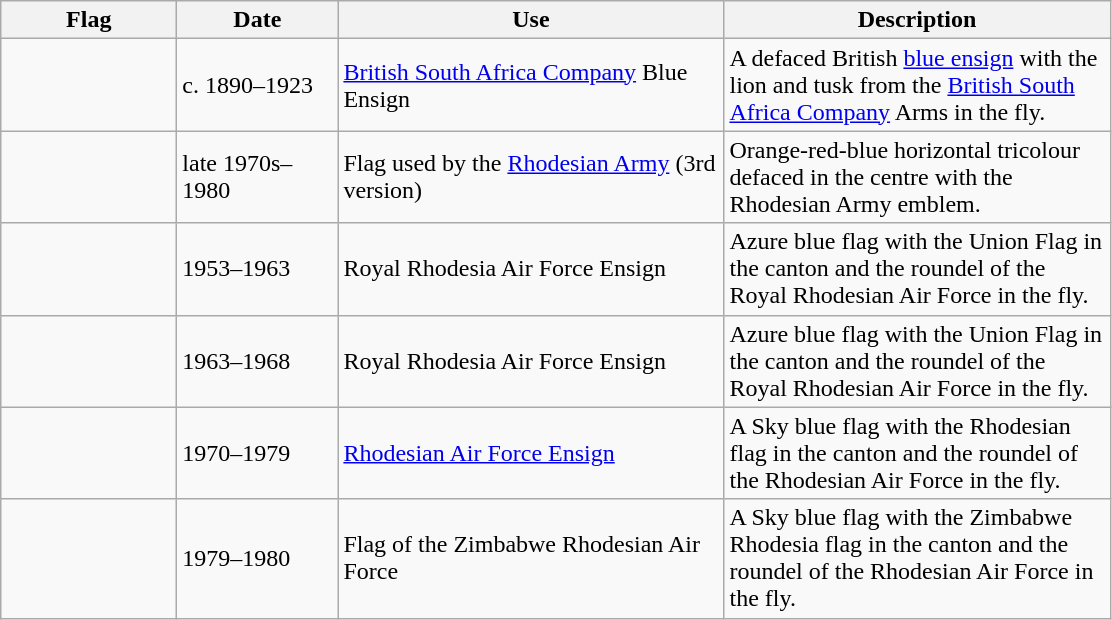<table class="wikitable">
<tr>
<th width="110">Flag</th>
<th width="100">Date</th>
<th width="250">Use</th>
<th width="250">Description</th>
</tr>
<tr>
<td></td>
<td>c. 1890–1923</td>
<td><a href='#'>British South Africa Company</a> Blue Ensign</td>
<td>A defaced British <a href='#'>blue ensign</a> with the lion and tusk from the <a href='#'>British South Africa Company</a> Arms in the fly.</td>
</tr>
<tr>
<td></td>
<td>late 1970s–1980</td>
<td>Flag used by the <a href='#'>Rhodesian Army</a> (3rd version)</td>
<td>Orange-red-blue horizontal tricolour defaced in the centre with the Rhodesian Army emblem.</td>
</tr>
<tr>
<td></td>
<td>1953–1963</td>
<td>Royal Rhodesia Air Force Ensign</td>
<td>Azure blue flag with the Union Flag in the canton and the roundel of the Royal Rhodesian Air Force in the fly.</td>
</tr>
<tr>
<td></td>
<td>1963–1968</td>
<td>Royal Rhodesia Air Force Ensign</td>
<td>Azure blue flag with the Union Flag in the canton and the roundel of the Royal Rhodesian Air Force in the fly.</td>
</tr>
<tr>
<td></td>
<td>1970–1979</td>
<td><a href='#'>Rhodesian Air Force Ensign</a></td>
<td>A Sky blue flag with the Rhodesian flag in the canton and the roundel of the Rhodesian Air Force in the fly.</td>
</tr>
<tr>
<td></td>
<td>1979–1980</td>
<td>Flag of the Zimbabwe Rhodesian Air Force</td>
<td>A Sky blue flag with the Zimbabwe Rhodesia flag in the canton and the roundel of the Rhodesian Air Force in the fly.</td>
</tr>
</table>
